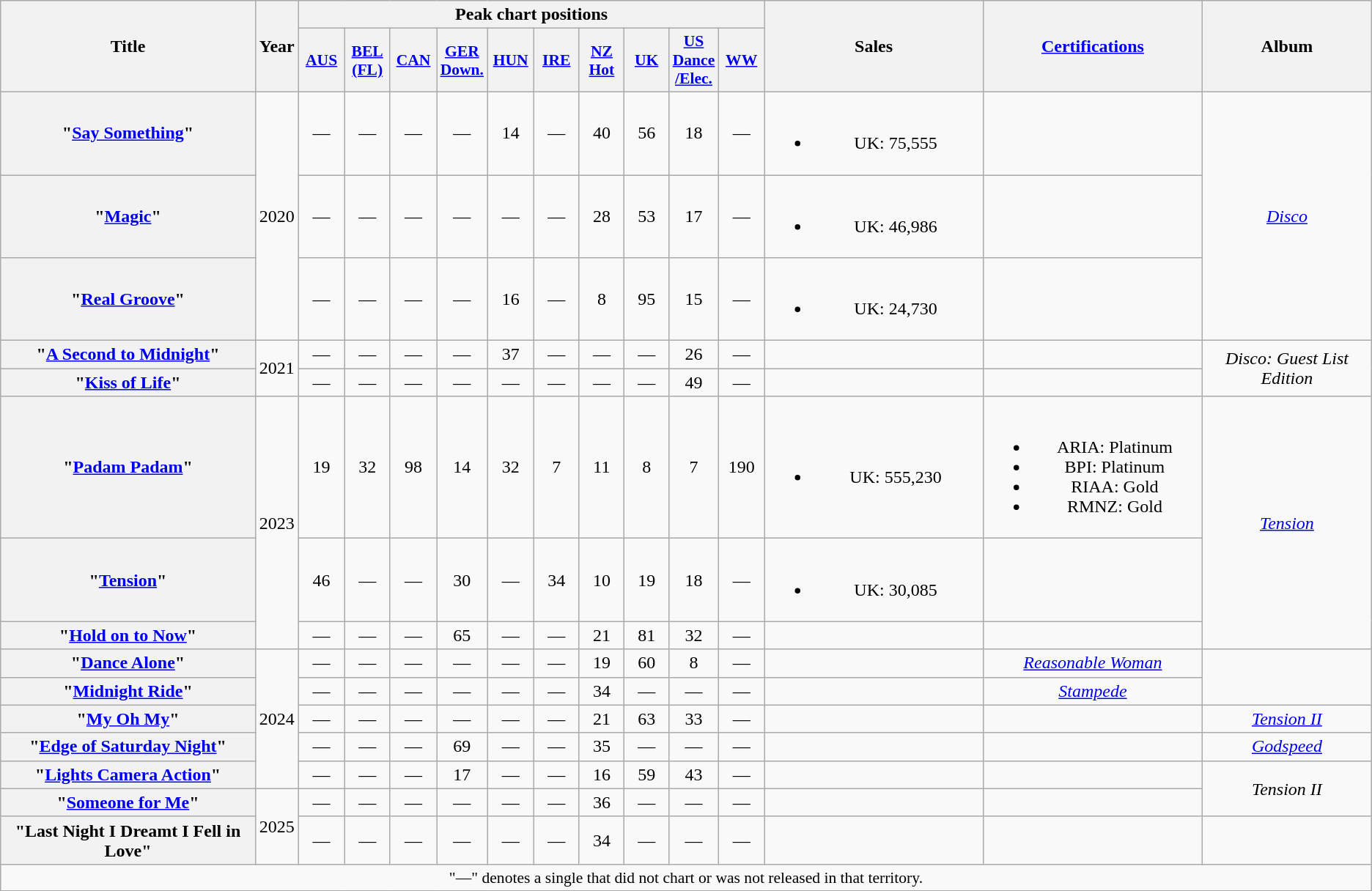<table class="wikitable plainrowheaders" style="text-align:center;">
<tr>
<th scope="col" rowspan=2 style="width:15.5em;">Title</th>
<th scope="col" rowspan=2>Year</th>
<th scope="col" colspan=10>Peak chart positions</th>
<th scope="col" rowspan=2 style="width:13em;">Sales</th>
<th scope="col" rowspan=2 style="width:13em;"><a href='#'>Certifications</a></th>
<th scope="col" rowspan=2 style="width:10em;">Album</th>
</tr>
<tr>
<th scope="col" style="width:2.5em; font-size:90%;"><a href='#'>AUS</a><br></th>
<th scope="col" style="width:2.5em; font-size:90%;"><a href='#'>BEL<br>(FL)</a><br></th>
<th scope="col" style="width:2.5em; font-size:90%;"><a href='#'>CAN</a><br></th>
<th scope="col" style="width:2.5em; font-size:90%;"><a href='#'>GER<br>Down.</a><br></th>
<th scope="col" style="width:2.5em; font-size:90%;"><a href='#'>HUN</a><br></th>
<th scope="col" style="width:2.5em; font-size:90%;"><a href='#'>IRE</a><br></th>
<th scope="col" style="width:2.5em; font-size:90%;"><a href='#'>NZ<br>Hot</a><br></th>
<th scope="col" style="width:2.5em; font-size:90%;"><a href='#'>UK</a><br></th>
<th scope="col" style="width:2.5em; font-size:90%;"><a href='#'>US<br>Dance<br>/Elec.</a><br></th>
<th scope="col" style="width:2.5em; font-size:90%;"><a href='#'>WW</a><br></th>
</tr>
<tr>
<th scope=row>"<a href='#'>Say Something</a>"</th>
<td rowspan=3>2020</td>
<td>—</td>
<td>—</td>
<td>—</td>
<td>—</td>
<td>14</td>
<td>—</td>
<td>40</td>
<td>56</td>
<td>18</td>
<td>—</td>
<td><br><ul><li>UK: 75,555</li></ul></td>
<td></td>
<td rowspan=3><em><a href='#'>Disco</a></em></td>
</tr>
<tr>
<th scope=row>"<a href='#'>Magic</a>"</th>
<td>—</td>
<td>—</td>
<td>—</td>
<td>—</td>
<td>—</td>
<td>—</td>
<td>28</td>
<td>53</td>
<td>17</td>
<td>—</td>
<td><br><ul><li>UK: 46,986</li></ul></td>
<td></td>
</tr>
<tr>
<th scope=row>"<a href='#'>Real Groove</a>"<br></th>
<td>—</td>
<td>—</td>
<td>—</td>
<td>—</td>
<td>16</td>
<td>—</td>
<td>8</td>
<td>95</td>
<td>15</td>
<td>—</td>
<td><br><ul><li>UK: 24,730</li></ul></td>
<td></td>
</tr>
<tr>
<th scope=row>"<a href='#'>A Second to Midnight</a>"<br></th>
<td rowspan=2>2021</td>
<td>—</td>
<td>—</td>
<td>—</td>
<td>—</td>
<td>37</td>
<td>—</td>
<td>—</td>
<td>—</td>
<td>26</td>
<td>—</td>
<td></td>
<td></td>
<td rowspan=2><em>Disco: Guest List Edition</em></td>
</tr>
<tr>
<th scope=row>"<a href='#'>Kiss of Life</a>"<br></th>
<td>—</td>
<td>—</td>
<td>—</td>
<td>—</td>
<td>—</td>
<td>—</td>
<td>—</td>
<td>—</td>
<td>49</td>
<td>—</td>
<td></td>
<td></td>
</tr>
<tr>
<th scope=row>"<a href='#'>Padam Padam</a>"</th>
<td rowspan=3>2023</td>
<td>19</td>
<td>32</td>
<td>98</td>
<td>14</td>
<td>32</td>
<td>7</td>
<td>11</td>
<td>8</td>
<td>7</td>
<td>190</td>
<td><br><ul><li>UK: 555,230</li></ul></td>
<td><br><ul><li>ARIA: Platinum</li><li>BPI: Platinum</li><li>RIAA: Gold</li><li>RMNZ: Gold</li></ul></td>
<td rowspan=3><em><a href='#'>Tension</a></em></td>
</tr>
<tr>
<th scope=row>"<a href='#'>Tension</a>"</th>
<td>46</td>
<td>—</td>
<td>—</td>
<td>30</td>
<td>—</td>
<td>34</td>
<td>10</td>
<td>19</td>
<td>18</td>
<td>—</td>
<td><br><ul><li>UK: 30,085</li></ul></td>
<td></td>
</tr>
<tr>
<th scope=row>"<a href='#'>Hold on to Now</a>"</th>
<td>—</td>
<td>—</td>
<td>—</td>
<td>65</td>
<td>—</td>
<td>—</td>
<td>21</td>
<td>81</td>
<td>32</td>
<td>—</td>
<td></td>
<td></td>
</tr>
<tr>
<th scope=row>"<a href='#'>Dance Alone</a>"<br></th>
<td rowspan=5>2024</td>
<td>—</td>
<td>—</td>
<td>—</td>
<td>—</td>
<td>—</td>
<td>—</td>
<td>19</td>
<td>60</td>
<td>8</td>
<td>—</td>
<td></td>
<td><em><a href='#'>Reasonable Woman</a></em></td>
</tr>
<tr>
<th scope=row>"<a href='#'>Midnight Ride</a>"<br></th>
<td>—</td>
<td>—</td>
<td>—</td>
<td>—</td>
<td>—</td>
<td>—</td>
<td>34</td>
<td>—</td>
<td>—</td>
<td>—</td>
<td></td>
<td><em><a href='#'>Stampede</a></em></td>
</tr>
<tr>
<th scope=row>"<a href='#'>My Oh My</a>"<br></th>
<td>—</td>
<td>—</td>
<td>—</td>
<td>—</td>
<td>—</td>
<td>—</td>
<td>21</td>
<td>63</td>
<td>33</td>
<td>—</td>
<td></td>
<td></td>
<td><em><a href='#'>Tension II</a></em></td>
</tr>
<tr>
<th scope="row">"<a href='#'>Edge of Saturday Night</a>"<br></th>
<td>—</td>
<td>—</td>
<td>—</td>
<td>69</td>
<td>—</td>
<td>—</td>
<td>35</td>
<td>—</td>
<td>—</td>
<td>—</td>
<td></td>
<td></td>
<td><em><a href='#'>Godspeed</a></em></td>
</tr>
<tr>
<th scope="row">"<a href='#'>Lights Camera Action</a>"</th>
<td>—</td>
<td>—</td>
<td>—</td>
<td>17</td>
<td>—</td>
<td>—</td>
<td>16</td>
<td>59</td>
<td>43</td>
<td>—</td>
<td></td>
<td></td>
<td rowspan=2><em>Tension II</em></td>
</tr>
<tr>
<th scope="row">"<a href='#'>Someone for Me</a>"<br></th>
<td rowspan=2>2025</td>
<td>—</td>
<td>—</td>
<td>—</td>
<td>—</td>
<td>—</td>
<td>—</td>
<td>36</td>
<td>—</td>
<td>—</td>
<td>—</td>
<td></td>
<td></td>
</tr>
<tr>
<th scope="row">"Last Night I Dreamt I Fell in Love"<br></th>
<td>—</td>
<td>—</td>
<td>—</td>
<td>—</td>
<td>—</td>
<td>—</td>
<td>34</td>
<td>—</td>
<td>—</td>
<td>—</td>
<td></td>
<td></td>
<td></td>
</tr>
<tr>
<td colspan=16 style="font-size:90%">"—" denotes a single that did not chart or was not released in that territory.</td>
</tr>
</table>
